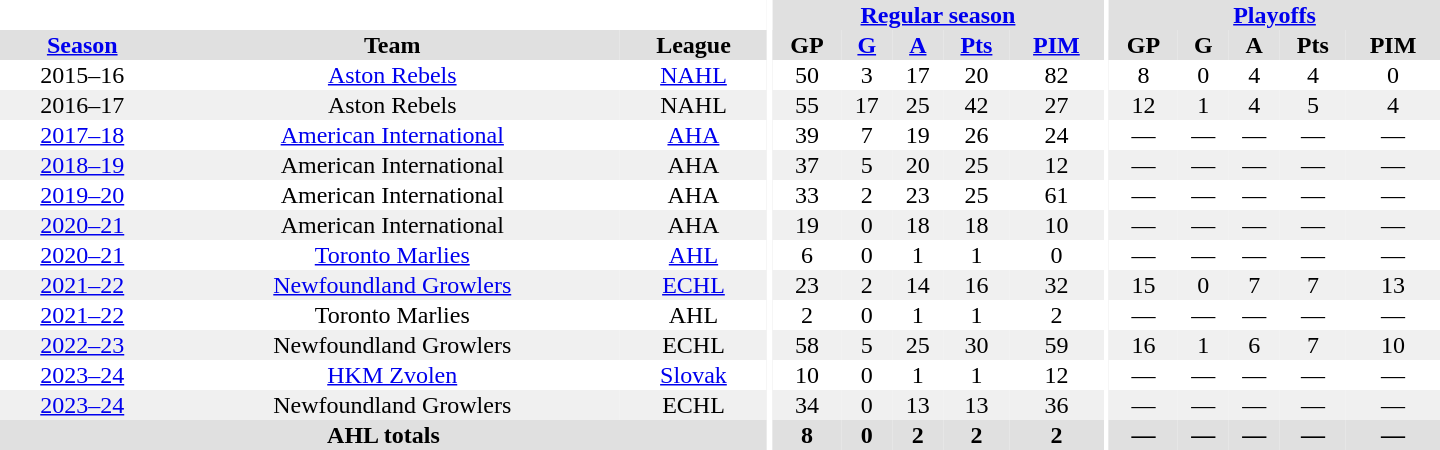<table border="0" cellpadding="1" cellspacing="0" style="text-align:center; width:60em">
<tr style="background:#e0e0e0;">
<th colspan="3" style="background:#fff;"></th>
<th rowspan="99" style="background:#fff;"></th>
<th colspan="5"><a href='#'>Regular season</a></th>
<th rowspan="99" style="background:#fff;"></th>
<th colspan="5"><a href='#'>Playoffs</a></th>
</tr>
<tr style="background:#e0e0e0;">
<th><a href='#'>Season</a></th>
<th>Team</th>
<th>League</th>
<th>GP</th>
<th><a href='#'>G</a></th>
<th><a href='#'>A</a></th>
<th><a href='#'>Pts</a></th>
<th><a href='#'>PIM</a></th>
<th>GP</th>
<th>G</th>
<th>A</th>
<th>Pts</th>
<th>PIM</th>
</tr>
<tr>
<td 2015–16 NAHL season>2015–16</td>
<td><a href='#'>Aston Rebels</a></td>
<td><a href='#'>NAHL</a></td>
<td>50</td>
<td>3</td>
<td>17</td>
<td>20</td>
<td>82</td>
<td>8</td>
<td>0</td>
<td>4</td>
<td>4</td>
<td>0</td>
</tr>
<tr bgcolor=f0f0f0>
<td 2016–17 NAHL season>2016–17</td>
<td>Aston Rebels</td>
<td>NAHL</td>
<td>55</td>
<td>17</td>
<td>25</td>
<td>42</td>
<td>27</td>
<td>12</td>
<td>1</td>
<td>4</td>
<td>5</td>
<td>4</td>
</tr>
<tr>
<td><a href='#'>2017–18</a></td>
<td><a href='#'>American International</a></td>
<td><a href='#'>AHA</a></td>
<td>39</td>
<td>7</td>
<td>19</td>
<td>26</td>
<td>24</td>
<td>—</td>
<td>—</td>
<td>—</td>
<td>—</td>
<td>—</td>
</tr>
<tr bgcolor=f0f0f0>
<td><a href='#'>2018–19</a></td>
<td>American International</td>
<td>AHA</td>
<td>37</td>
<td>5</td>
<td>20</td>
<td>25</td>
<td>12</td>
<td>—</td>
<td>—</td>
<td>—</td>
<td>—</td>
<td>—</td>
</tr>
<tr>
<td><a href='#'>2019–20</a></td>
<td>American International</td>
<td>AHA</td>
<td>33</td>
<td>2</td>
<td>23</td>
<td>25</td>
<td>61</td>
<td>—</td>
<td>—</td>
<td>—</td>
<td>—</td>
<td>—</td>
</tr>
<tr bgcolor=f0f0f0>
<td><a href='#'>2020–21</a></td>
<td>American International</td>
<td>AHA</td>
<td>19</td>
<td>0</td>
<td>18</td>
<td>18</td>
<td>10</td>
<td>—</td>
<td>—</td>
<td>—</td>
<td>—</td>
<td>—</td>
</tr>
<tr>
<td><a href='#'>2020–21</a></td>
<td><a href='#'>Toronto Marlies</a></td>
<td><a href='#'>AHL</a></td>
<td>6</td>
<td>0</td>
<td>1</td>
<td>1</td>
<td>0</td>
<td>—</td>
<td>—</td>
<td>—</td>
<td>—</td>
<td>—</td>
</tr>
<tr bgcolor=f0f0f0>
<td><a href='#'>2021–22</a></td>
<td><a href='#'>Newfoundland Growlers</a></td>
<td><a href='#'>ECHL</a></td>
<td>23</td>
<td>2</td>
<td>14</td>
<td>16</td>
<td>32</td>
<td>15</td>
<td>0</td>
<td>7</td>
<td>7</td>
<td>13</td>
</tr>
<tr>
<td><a href='#'>2021–22</a></td>
<td>Toronto Marlies</td>
<td>AHL</td>
<td>2</td>
<td>0</td>
<td>1</td>
<td>1</td>
<td>2</td>
<td>—</td>
<td>—</td>
<td>—</td>
<td>—</td>
<td>—</td>
</tr>
<tr bgcolor=f0f0f0>
<td><a href='#'>2022–23</a></td>
<td>Newfoundland Growlers</td>
<td>ECHL</td>
<td>58</td>
<td>5</td>
<td>25</td>
<td>30</td>
<td>59</td>
<td>16</td>
<td>1</td>
<td>6</td>
<td>7</td>
<td>10</td>
</tr>
<tr>
<td><a href='#'>2023–24</a></td>
<td><a href='#'>HKM Zvolen</a></td>
<td><a href='#'>Slovak</a></td>
<td>10</td>
<td>0</td>
<td>1</td>
<td>1</td>
<td>12</td>
<td>—</td>
<td>—</td>
<td>—</td>
<td>—</td>
<td>—</td>
</tr>
<tr bgcolor="f0f0f0">
<td><a href='#'>2023–24</a></td>
<td>Newfoundland Growlers</td>
<td>ECHL</td>
<td>34</td>
<td>0</td>
<td>13</td>
<td>13</td>
<td>36</td>
<td>—</td>
<td>—</td>
<td>—</td>
<td>—</td>
<td>—</td>
</tr>
<tr bgcolor=e0e0e0>
<th colspan="3">AHL totals</th>
<th>8</th>
<th>0</th>
<th>2</th>
<th>2</th>
<th>2</th>
<th>—</th>
<th>—</th>
<th>—</th>
<th>—</th>
<th>—</th>
</tr>
</table>
